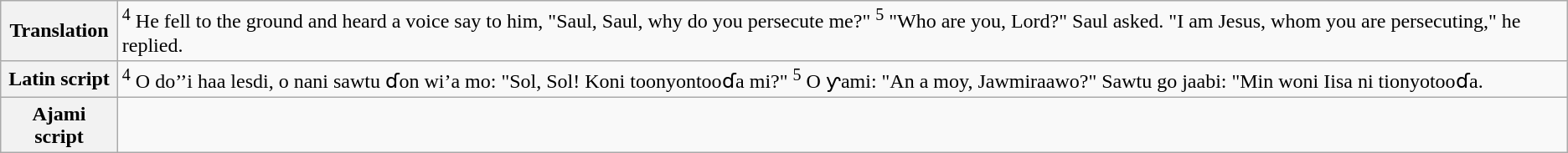<table class="wikitable">
<tr>
<th>Translation</th>
<td><sup>4</sup> He fell to the ground and heard a voice say to him, "Saul, Saul, why do you persecute me?" <sup>5</sup> "Who are you, Lord?" Saul asked. "I am Jesus, whom you are persecuting," he replied.</td>
</tr>
<tr>
<th>Latin script</th>
<td><sup>4</sup> O do’’i haa lesdi, o nani sawtu ɗon wi’a mo: "Sol, Sol! Koni toonyontooɗa mi?" <sup>5</sup> O ƴami: "An a moy, Jawmiraawo?" Sawtu go jaabi: "Min woni Iisa ni tionyotooɗa.</td>
</tr>
<tr>
<th>Ajami script</th>
<td dir="rtl"><span></span></td>
</tr>
</table>
